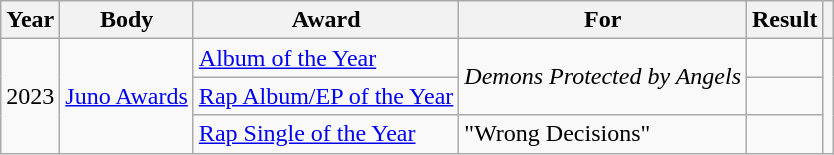<table class="wikitable">
<tr>
<th>Year</th>
<th>Body</th>
<th>Award</th>
<th>For</th>
<th>Result</th>
<th></th>
</tr>
<tr>
<td rowspan=3>2023</td>
<td rowspan=3><a href='#'>Juno Awards</a></td>
<td><a href='#'>Album of the Year</a></td>
<td rowspan=2><em>Demons Protected by Angels</em></td>
<td></td>
<td rowspan=3></td>
</tr>
<tr>
<td><a href='#'>Rap Album/EP of the Year</a></td>
<td></td>
</tr>
<tr>
<td><a href='#'>Rap Single of the Year</a></td>
<td>"Wrong Decisions"</td>
<td></td>
</tr>
</table>
